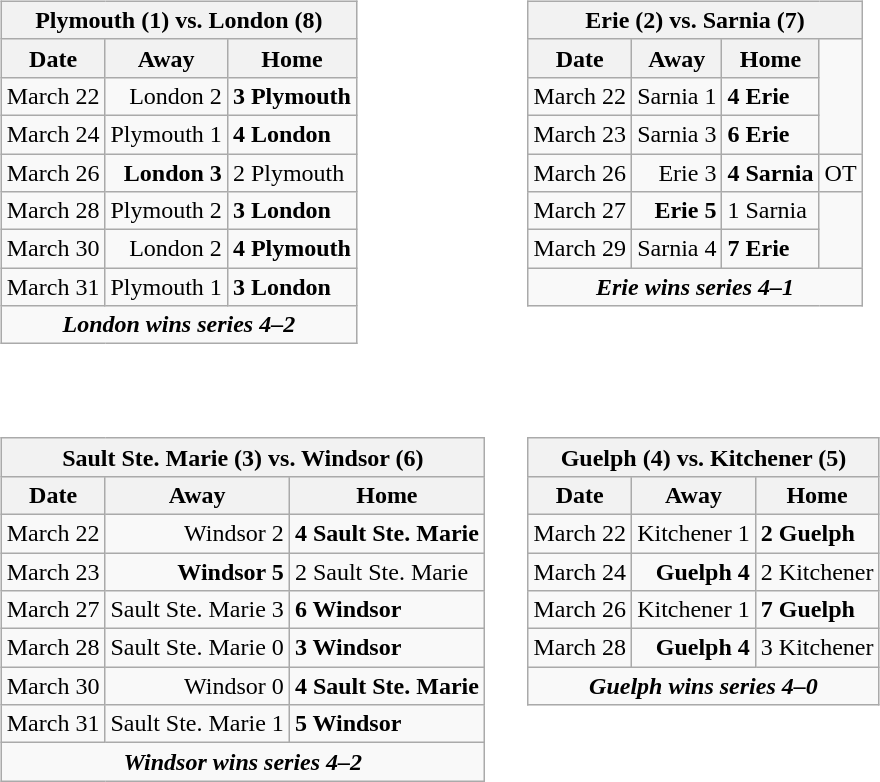<table cellspacing="10">
<tr>
<td valign="top"><br><table class="wikitable">
<tr>
<th bgcolor="#DDDDDD" colspan="4">Plymouth (1) vs. London (8)</th>
</tr>
<tr>
<th>Date</th>
<th>Away</th>
<th>Home</th>
</tr>
<tr>
<td>March 22</td>
<td align="right">London 2</td>
<td><strong>3 Plymouth</strong></td>
</tr>
<tr>
<td>March 24</td>
<td align="right">Plymouth 1</td>
<td><strong>4 London</strong></td>
</tr>
<tr>
<td>March 26</td>
<td align="right"><strong>London 3</strong></td>
<td>2 Plymouth</td>
</tr>
<tr>
<td>March 28</td>
<td align="right">Plymouth 2</td>
<td><strong>3 London</strong></td>
</tr>
<tr>
<td>March 30</td>
<td align="right">London 2</td>
<td><strong>4 Plymouth</strong></td>
</tr>
<tr>
<td>March 31</td>
<td align="right">Plymouth 1</td>
<td><strong>3 London</strong></td>
</tr>
<tr align="center">
<td colspan="4"><strong><em>London wins series 4–2</em></strong></td>
</tr>
</table>
</td>
<td valign="top"><br><table class="wikitable">
<tr>
<th bgcolor="#DDDDDD" colspan="4">Erie (2) vs. Sarnia (7)</th>
</tr>
<tr>
<th>Date</th>
<th>Away</th>
<th>Home</th>
</tr>
<tr>
<td>March 22</td>
<td align="right">Sarnia 1</td>
<td><strong>4 Erie</strong></td>
</tr>
<tr>
<td>March 23</td>
<td align="right">Sarnia 3</td>
<td><strong>6 Erie</strong></td>
</tr>
<tr>
<td>March 26</td>
<td align="right">Erie 3</td>
<td><strong>4 Sarnia</strong></td>
<td>OT</td>
</tr>
<tr>
<td>March 27</td>
<td align="right"><strong>Erie 5</strong></td>
<td>1 Sarnia</td>
</tr>
<tr>
<td>March 29</td>
<td align="right">Sarnia 4</td>
<td><strong>7 Erie</strong></td>
</tr>
<tr align="center">
<td colspan="4"><strong><em>Erie wins series 4–1</em></strong></td>
</tr>
</table>
</td>
</tr>
<tr>
<td valign="top"><br><table class="wikitable">
<tr>
<th bgcolor="#DDDDDD" colspan="4">Sault Ste. Marie (3) vs. Windsor (6)</th>
</tr>
<tr>
<th>Date</th>
<th>Away</th>
<th>Home</th>
</tr>
<tr>
<td>March 22</td>
<td align="right">Windsor 2</td>
<td><strong>4 Sault Ste. Marie</strong></td>
</tr>
<tr>
<td>March 23</td>
<td align="right"><strong>Windsor 5</strong></td>
<td>2 Sault Ste. Marie</td>
</tr>
<tr>
<td>March 27</td>
<td align="right">Sault Ste. Marie 3</td>
<td><strong>6 Windsor</strong></td>
</tr>
<tr>
<td>March 28</td>
<td align="right">Sault Ste. Marie 0</td>
<td><strong>3 Windsor</strong></td>
</tr>
<tr>
<td>March 30</td>
<td align="right">Windsor 0</td>
<td><strong>4 Sault Ste. Marie</strong></td>
</tr>
<tr>
<td>March 31</td>
<td align="right">Sault Ste. Marie 1</td>
<td><strong>5 Windsor</strong></td>
</tr>
<tr align="center">
<td colspan="4"><strong><em>Windsor wins series 4–2</em></strong></td>
</tr>
</table>
</td>
<td valign="top"><br><table class="wikitable">
<tr>
<th bgcolor="#DDDDDD" colspan="4">Guelph (4) vs. Kitchener (5)</th>
</tr>
<tr>
<th>Date</th>
<th>Away</th>
<th>Home</th>
</tr>
<tr>
<td>March 22</td>
<td align="right">Kitchener 1</td>
<td><strong>2 Guelph</strong></td>
</tr>
<tr>
<td>March 24</td>
<td align="right"><strong>Guelph 4</strong></td>
<td>2 Kitchener</td>
</tr>
<tr>
<td>March 26</td>
<td align="right">Kitchener 1</td>
<td><strong>7 Guelph</strong></td>
</tr>
<tr>
<td>March 28</td>
<td align="right"><strong>Guelph 4</strong></td>
<td>3 Kitchener</td>
</tr>
<tr align="center">
<td colspan="4"><strong><em>Guelph wins series 4–0</em></strong></td>
</tr>
</table>
</td>
</tr>
</table>
